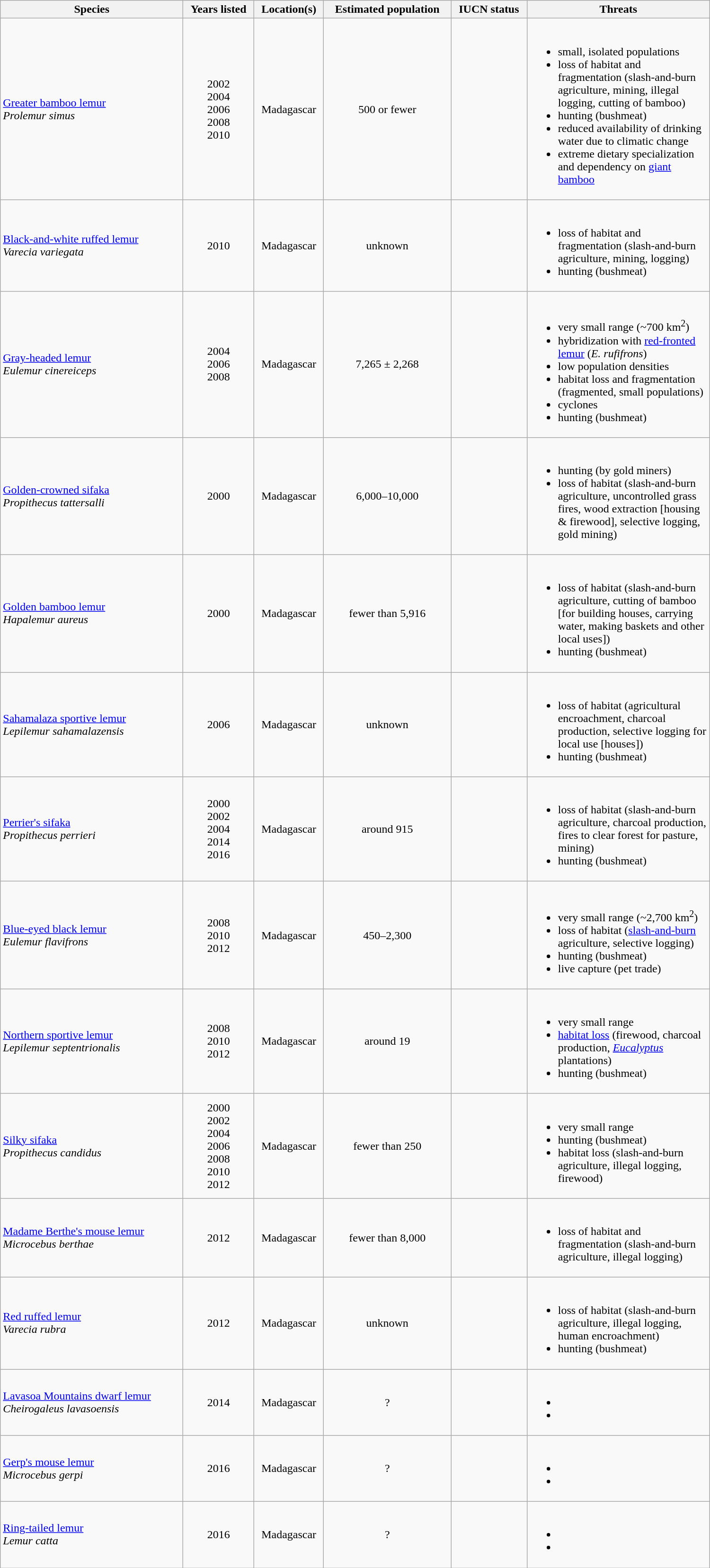<table class="wikitable" width="1000px">
<tr>
<th scope=col width="250">Species</th>
<th scope=col>Years listed</th>
<th scope=col>Location(s)</th>
<th scope=col>Estimated population</th>
<th scope=col>IUCN status</th>
<th scope=col width="250">Threats</th>
</tr>
<tr>
<td> <a href='#'>Greater bamboo lemur</a><br><em>Prolemur simus</em></td>
<td align="center">2002<br>2004<br>2006<br>2008<br>2010</td>
<td align="center">Madagascar</td>
<td align="center">500 or fewer</td>
<td align="center"></td>
<td><br><ul><li>small, isolated populations</li><li>loss of habitat and fragmentation (slash-and-burn agriculture, mining, illegal logging, cutting of bamboo)</li><li>hunting (bushmeat)</li><li>reduced availability of drinking water due to climatic change</li><li>extreme dietary specialization and dependency on <a href='#'>giant bamboo</a></li></ul></td>
</tr>
<tr>
<td> <a href='#'>Black-and-white ruffed lemur</a><br><em>Varecia variegata</em></td>
<td align="center">2010</td>
<td align="center">Madagascar</td>
<td align="center">unknown</td>
<td align="center"></td>
<td><br><ul><li>loss of habitat and fragmentation (slash-and-burn agriculture, mining, logging)</li><li>hunting (bushmeat)</li></ul></td>
</tr>
<tr>
<td> <a href='#'>Gray-headed lemur</a><br><em>Eulemur cinereiceps</em></td>
<td align="center">2004<br>2006<br>2008</td>
<td align="center">Madagascar</td>
<td align="center">7,265 ± 2,268</td>
<td align="center"></td>
<td><br><ul><li>very small range (~700 km<sup>2</sup>)</li><li>hybridization with <a href='#'>red-fronted lemur</a> (<em>E. rufifrons</em>)</li><li>low population densities</li><li>habitat loss and fragmentation (fragmented, small populations)</li><li>cyclones</li><li>hunting (bushmeat)</li></ul></td>
</tr>
<tr>
<td> <a href='#'>Golden-crowned sifaka</a><br><em>Propithecus tattersalli</em></td>
<td align="center">2000</td>
<td align="center">Madagascar</td>
<td align="center">6,000–10,000</td>
<td align="center"></td>
<td><br><ul><li>hunting (by gold miners)</li><li>loss of habitat (slash-and-burn agriculture, uncontrolled grass fires, wood extraction [housing & firewood], selective logging, gold mining)</li></ul></td>
</tr>
<tr>
<td> <a href='#'>Golden bamboo lemur</a><br><em>Hapalemur aureus</em></td>
<td align="center">2000</td>
<td align="center">Madagascar</td>
<td align="center">fewer than 5,916</td>
<td align="center"></td>
<td><br><ul><li>loss of habitat (slash-and-burn agriculture, cutting of bamboo [for building houses, carrying water, making baskets and other local uses])</li><li>hunting (bushmeat)</li></ul></td>
</tr>
<tr>
<td> <a href='#'>Sahamalaza sportive lemur</a><br><em>Lepilemur sahamalazensis</em></td>
<td align="center">2006</td>
<td align="center">Madagascar</td>
<td align="center">unknown</td>
<td align="center"></td>
<td><br><ul><li>loss of habitat (agricultural encroachment, charcoal production, selective logging for local use [houses])</li><li>hunting (bushmeat)</li></ul></td>
</tr>
<tr>
<td> <a href='#'>Perrier's sifaka</a><br><em>Propithecus perrieri</em></td>
<td align="center">2000<br>2002<br>2004<br>2014<br>2016</td>
<td align="center">Madagascar</td>
<td align="center">around 915</td>
<td align="center"></td>
<td><br><ul><li>loss of habitat (slash-and-burn agriculture, charcoal production, fires to clear forest for pasture, mining)</li><li>hunting (bushmeat)</li></ul></td>
</tr>
<tr>
<td> <a href='#'>Blue-eyed black lemur</a><br><em>Eulemur flavifrons</em></td>
<td align="center">2008<br>2010<br>2012</td>
<td align="center">Madagascar</td>
<td align="center">450–2,300</td>
<td align="center"></td>
<td><br><ul><li>very small range (~2,700 km<sup>2</sup>)</li><li>loss of habitat (<a href='#'>slash-and-burn</a> agriculture, selective logging)</li><li>hunting (bushmeat)</li><li>live capture (pet trade)</li></ul></td>
</tr>
<tr>
<td><a href='#'>Northern sportive lemur</a><br><em>Lepilemur septentrionalis</em></td>
<td align="center">2008<br>2010<br>2012</td>
<td align="center">Madagascar</td>
<td align="center">around 19</td>
<td align="center"></td>
<td><br><ul><li>very small range</li><li><a href='#'>habitat loss</a> (firewood, charcoal production, <em><a href='#'>Eucalyptus</a></em> plantations)</li><li>hunting (bushmeat)</li></ul></td>
</tr>
<tr>
<td> <a href='#'>Silky sifaka</a><br><em>Propithecus candidus</em></td>
<td align="center">2000<br>2002<br>2004<br>2006<br>2008<br>2010<br>2012</td>
<td align="center">Madagascar</td>
<td align="center">fewer than 250</td>
<td align="center"></td>
<td><br><ul><li>very small range</li><li>hunting (bushmeat)</li><li>habitat loss (slash-and-burn agriculture, illegal logging, firewood)</li></ul></td>
</tr>
<tr>
<td> <a href='#'>Madame Berthe's mouse lemur</a><br><em>Microcebus berthae</em></td>
<td align="center">2012</td>
<td align="center">Madagascar</td>
<td align="center">fewer than 8,000</td>
<td align="center"></td>
<td><br><ul><li>loss of habitat and fragmentation (slash-and-burn agriculture, illegal logging)</li></ul></td>
</tr>
<tr>
<td> <a href='#'>Red ruffed lemur</a><br><em>Varecia rubra</em></td>
<td align="center">2012</td>
<td align="center">Madagascar</td>
<td align="center">unknown</td>
<td align="center"></td>
<td><br><ul><li>loss of habitat (slash-and-burn agriculture, illegal logging, human encroachment)</li><li>hunting (bushmeat)</li></ul></td>
</tr>
<tr>
<td><a href='#'>Lavasoa Mountains dwarf lemur</a><br><em>Cheirogaleus lavasoensis</em></td>
<td align="center">2014</td>
<td align="center">Madagascar</td>
<td align="center">?</td>
<td align="center"></td>
<td><br><ul><li></li><li></li></ul></td>
</tr>
<tr>
<td><a href='#'>Gerp's mouse lemur</a><br><em>Microcebus gerpi</em></td>
<td align="center">2016</td>
<td align="center">Madagascar</td>
<td align="center">?</td>
<td align="center"></td>
<td><br><ul><li></li><li></li></ul></td>
</tr>
<tr>
<td><a href='#'>Ring-tailed lemur</a><br><em>Lemur catta</em></td>
<td align="center">2016</td>
<td align="center">Madagascar</td>
<td align="center">?</td>
<td align="center"></td>
<td><br><ul><li></li><li></li></ul></td>
</tr>
</table>
